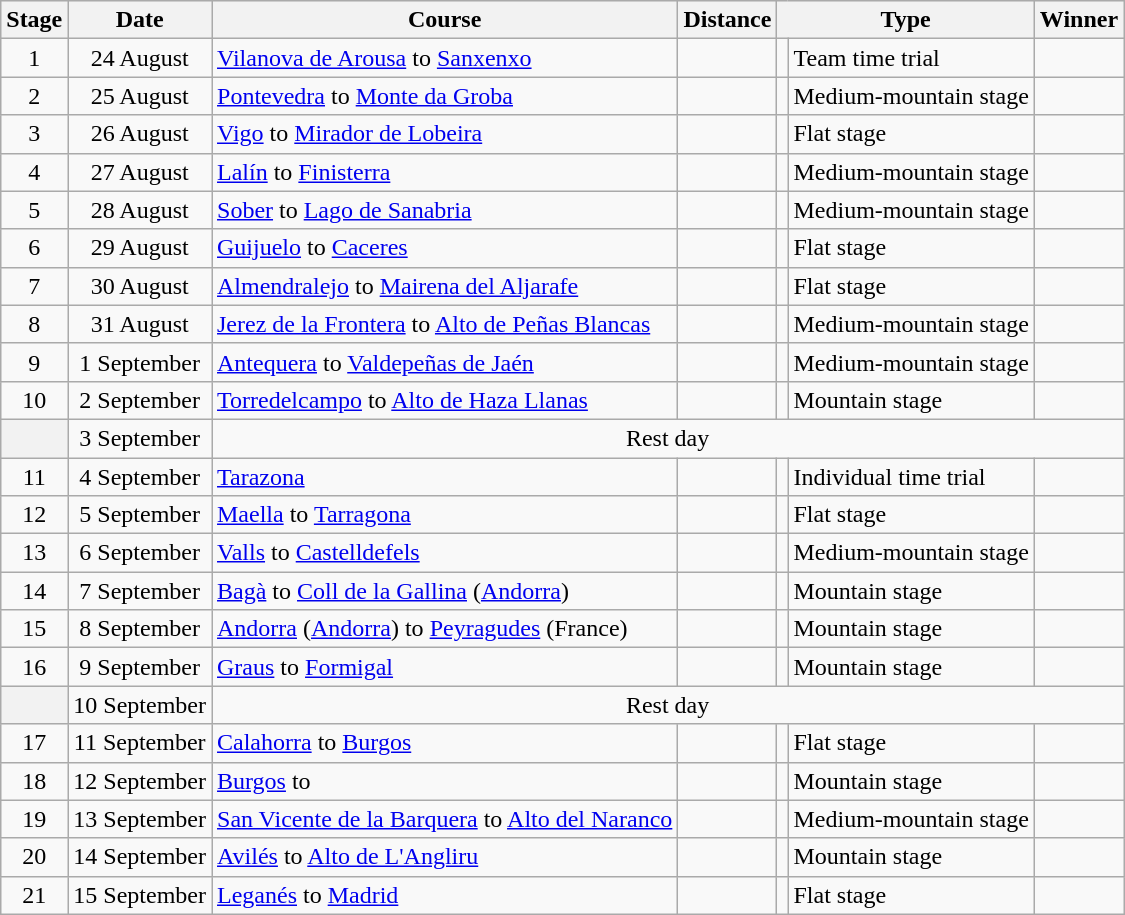<table class="wikitable">
<tr style="background:#efefef;">
<th>Stage</th>
<th>Date</th>
<th>Course</th>
<th>Distance</th>
<th colspan="2">Type</th>
<th>Winner</th>
</tr>
<tr>
<td style="text-align:center;">1</td>
<td style="text-align:center;">24 August</td>
<td><a href='#'>Vilanova de Arousa</a> to <a href='#'>Sanxenxo</a></td>
<td style="text-align:center;"></td>
<td style="text-align:center;"></td>
<td>Team time trial</td>
<td> </td>
</tr>
<tr>
<td style="text-align:center;">2</td>
<td style="text-align:center;">25 August</td>
<td><a href='#'>Pontevedra</a> to <a href='#'>Monte da Groba</a></td>
<td style="text-align:center;"></td>
<td style="text-align:center;"></td>
<td>Medium-mountain stage</td>
<td></td>
</tr>
<tr>
<td style="text-align:center;">3</td>
<td style="text-align:center;">26 August</td>
<td><a href='#'>Vigo</a> to <a href='#'>Mirador de Lobeira</a></td>
<td style="text-align:center;"></td>
<td style="text-align:center;"></td>
<td>Flat stage</td>
<td></td>
</tr>
<tr>
<td style="text-align:center;">4</td>
<td style="text-align:center;">27 August</td>
<td><a href='#'>Lalín</a> to <a href='#'>Finisterra</a></td>
<td style="text-align:center;"></td>
<td style="text-align:center;"></td>
<td>Medium-mountain stage</td>
<td></td>
</tr>
<tr>
<td style="text-align:center;">5</td>
<td style="text-align:center;">28 August</td>
<td><a href='#'>Sober</a> to <a href='#'>Lago de Sanabria</a></td>
<td style="text-align:center;"></td>
<td style="text-align:center;"></td>
<td>Medium-mountain stage</td>
<td></td>
</tr>
<tr>
<td style="text-align:center;">6</td>
<td style="text-align:center;">29 August</td>
<td><a href='#'>Guijuelo</a> to <a href='#'>Caceres</a></td>
<td style="text-align:center;"></td>
<td style="text-align:center;"></td>
<td>Flat stage</td>
<td></td>
</tr>
<tr>
<td style="text-align:center;">7</td>
<td style="text-align:center;">30 August</td>
<td><a href='#'>Almendralejo</a> to <a href='#'>Mairena del Aljarafe</a></td>
<td style="text-align:center;"></td>
<td style="text-align:center;"></td>
<td>Flat stage</td>
<td></td>
</tr>
<tr>
<td style="text-align:center;">8</td>
<td style="text-align:center;">31 August</td>
<td><a href='#'>Jerez de la Frontera</a> to <a href='#'>Alto de Peñas Blancas</a></td>
<td style="text-align:center;"></td>
<td style="text-align:center;"></td>
<td>Medium-mountain stage</td>
<td></td>
</tr>
<tr>
<td style="text-align:center;">9</td>
<td style="text-align:center;">1 September</td>
<td><a href='#'>Antequera</a> to <a href='#'>Valdepeñas de Jaén</a></td>
<td style="text-align:center;"></td>
<td style="text-align:center;"></td>
<td>Medium-mountain stage</td>
<td></td>
</tr>
<tr>
<td style="text-align:center;">10</td>
<td style="text-align:center;">2 September</td>
<td><a href='#'>Torredelcampo</a> to <a href='#'>Alto de Haza Llanas</a></td>
<td style="text-align:center;"></td>
<td style="text-align:center;"></td>
<td>Mountain stage</td>
<td></td>
</tr>
<tr>
<th></th>
<td style="text-align:center;">3 September</td>
<td colspan="5" style="text-align:center;">Rest day</td>
</tr>
<tr>
<td style="text-align:center;">11</td>
<td style="text-align:center;">4 September</td>
<td><a href='#'>Tarazona</a></td>
<td style="text-align:center;"></td>
<td style="text-align:center;"></td>
<td>Individual time trial</td>
<td></td>
</tr>
<tr>
<td style="text-align:center;">12</td>
<td style="text-align:center;">5 September</td>
<td><a href='#'>Maella</a> to <a href='#'>Tarragona</a></td>
<td style="text-align:center;"></td>
<td style="text-align:center;"></td>
<td>Flat stage</td>
<td></td>
</tr>
<tr>
<td style="text-align:center;">13</td>
<td style="text-align:center;">6 September</td>
<td><a href='#'>Valls</a> to <a href='#'>Castelldefels</a></td>
<td style="text-align:center;"></td>
<td style="text-align:center;"></td>
<td>Medium-mountain stage</td>
<td></td>
</tr>
<tr>
<td style="text-align:center;">14</td>
<td style="text-align:center;">7 September</td>
<td><a href='#'>Bagà</a> to <a href='#'>Coll de la Gallina</a> (<a href='#'>Andorra</a>)</td>
<td style="text-align:center;"></td>
<td style="text-align:center;"></td>
<td>Mountain stage</td>
<td></td>
</tr>
<tr>
<td style="text-align:center;">15</td>
<td style="text-align:center;">8 September</td>
<td><a href='#'>Andorra</a> (<a href='#'>Andorra</a>) to <a href='#'>Peyragudes</a> (France)</td>
<td style="text-align:center;"></td>
<td style="text-align:center;"></td>
<td>Mountain stage</td>
<td></td>
</tr>
<tr>
<td style="text-align:center;">16</td>
<td style="text-align:center;">9 September</td>
<td><a href='#'>Graus</a> to <a href='#'>Formigal</a></td>
<td style="text-align:center;"></td>
<td style="text-align:center;"></td>
<td>Mountain stage</td>
<td></td>
</tr>
<tr>
<th></th>
<td style="text-align:center;">10 September</td>
<td colspan="5" style="text-align:center;">Rest day</td>
</tr>
<tr>
<td style="text-align:center;">17</td>
<td style="text-align:center;">11 September</td>
<td><a href='#'>Calahorra</a> to <a href='#'>Burgos</a></td>
<td style="text-align:center;"></td>
<td style="text-align:center;"></td>
<td>Flat stage</td>
<td></td>
</tr>
<tr>
<td style="text-align:center;">18</td>
<td style="text-align:center;">12 September</td>
<td><a href='#'>Burgos</a> to </td>
<td style="text-align:center;"></td>
<td style="text-align:center;"></td>
<td>Mountain stage</td>
<td></td>
</tr>
<tr>
<td style="text-align:center;">19</td>
<td style="text-align:center;">13 September</td>
<td><a href='#'>San Vicente de la Barquera</a> to <a href='#'>Alto del Naranco</a></td>
<td style="text-align:center;"></td>
<td style="text-align:center;"></td>
<td>Medium-mountain stage</td>
<td></td>
</tr>
<tr>
<td style="text-align:center;">20</td>
<td style="text-align:center;">14 September</td>
<td><a href='#'>Avilés</a> to <a href='#'>Alto de L'Angliru</a></td>
<td style="text-align:center;"></td>
<td style="text-align:center;"></td>
<td>Mountain stage</td>
<td></td>
</tr>
<tr>
<td style="text-align:center;">21</td>
<td style="text-align:center;">15 September</td>
<td><a href='#'>Leganés</a> to <a href='#'>Madrid</a></td>
<td style="text-align:center;"></td>
<td style="text-align:center;"></td>
<td>Flat stage</td>
<td></td>
</tr>
</table>
